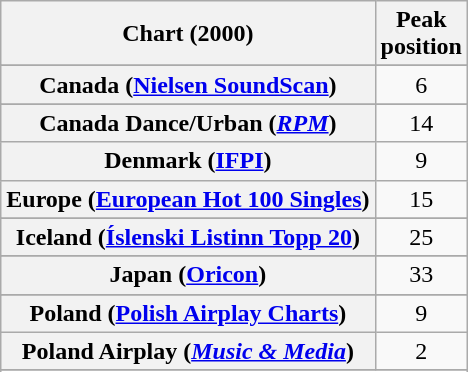<table class="wikitable sortable plainrowheaders" style="text-align:center">
<tr>
<th scope="col">Chart (2000)</th>
<th scope="col">Peak<br>position</th>
</tr>
<tr>
</tr>
<tr>
</tr>
<tr>
</tr>
<tr>
<th scope="row">Canada (<a href='#'>Nielsen SoundScan</a>)</th>
<td>6</td>
</tr>
<tr>
</tr>
<tr>
</tr>
<tr>
<th scope="row">Canada Dance/Urban (<em><a href='#'>RPM</a></em>)</th>
<td>14</td>
</tr>
<tr>
<th scope="row">Denmark (<a href='#'>IFPI</a>)</th>
<td>9</td>
</tr>
<tr>
<th scope="row">Europe (<a href='#'>European Hot 100 Singles</a>)</th>
<td>15</td>
</tr>
<tr>
</tr>
<tr>
</tr>
<tr>
<th scope="row">Iceland (<a href='#'>Íslenski Listinn Topp 20</a>)</th>
<td>25</td>
</tr>
<tr>
</tr>
<tr>
</tr>
<tr>
<th scope="row">Japan (<a href='#'>Oricon</a>)</th>
<td>33</td>
</tr>
<tr>
</tr>
<tr>
</tr>
<tr>
</tr>
<tr>
</tr>
<tr>
<th scope="row">Poland (<a href='#'>Polish Airplay Charts</a>)</th>
<td>9</td>
</tr>
<tr>
<th scope="row">Poland Airplay (<em><a href='#'>Music & Media</a></em>)</th>
<td>2</td>
</tr>
<tr>
</tr>
<tr>
</tr>
<tr>
</tr>
<tr>
</tr>
<tr>
</tr>
<tr>
</tr>
<tr>
</tr>
<tr>
</tr>
<tr>
</tr>
<tr>
</tr>
<tr>
</tr>
</table>
